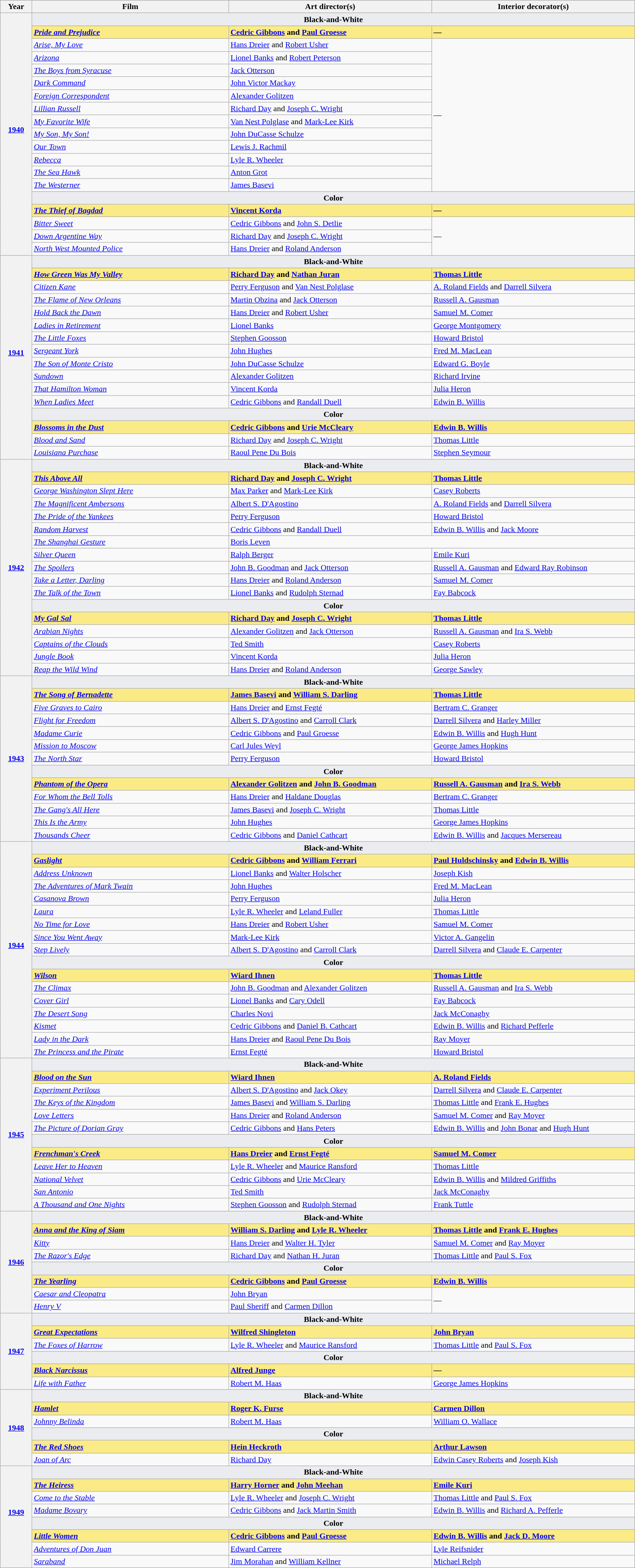<table class="wikitable" style="width:100%">
<tr bgcolor="#bebebe">
<th width="5%">Year</th>
<th width="31%">Film</th>
<th width="32%">Art director(s)</th>
<th width="32%">Interior decorator(s)</th>
</tr>
<tr>
<th rowspan="19" style="text-align:center"><a href='#'>1940</a><br>  <br></th>
<td colspan="3" style="text-align:center; background:#EBECF0"><strong>Black-and-White</strong></td>
</tr>
<tr style="background:#FAEB86">
<td><strong><em><a href='#'>Pride and Prejudice</a></em></strong></td>
<td><strong><a href='#'>Cedric Gibbons</a> and <a href='#'>Paul Groesse</a></strong></td>
<td><strong>—</strong></td>
</tr>
<tr>
<td><em><a href='#'>Arise, My Love</a></em></td>
<td><a href='#'>Hans Dreier</a> and <a href='#'>Robert Usher</a></td>
<td rowspan="12">—</td>
</tr>
<tr>
<td><em><a href='#'>Arizona</a></em></td>
<td><a href='#'>Lionel Banks</a> and <a href='#'>Robert Peterson</a></td>
</tr>
<tr>
<td><em><a href='#'>The Boys from Syracuse</a></em></td>
<td><a href='#'>Jack Otterson</a></td>
</tr>
<tr>
<td><em><a href='#'>Dark Command</a></em></td>
<td><a href='#'>John Victor Mackay</a></td>
</tr>
<tr>
<td><em><a href='#'>Foreign Correspondent</a></em></td>
<td><a href='#'>Alexander Golitzen</a></td>
</tr>
<tr>
<td><em><a href='#'>Lillian Russell</a></em></td>
<td><a href='#'>Richard Day</a> and <a href='#'>Joseph C. Wright</a></td>
</tr>
<tr>
<td><em><a href='#'>My Favorite Wife</a></em></td>
<td><a href='#'>Van Nest Polglase</a> and <a href='#'>Mark-Lee Kirk</a></td>
</tr>
<tr>
<td><em><a href='#'>My Son, My Son!</a></em></td>
<td><a href='#'>John DuCasse Schulze</a></td>
</tr>
<tr>
<td><em><a href='#'>Our Town</a></em></td>
<td><a href='#'>Lewis J. Rachmil</a></td>
</tr>
<tr>
<td><em><a href='#'>Rebecca</a></em></td>
<td><a href='#'>Lyle R. Wheeler</a></td>
</tr>
<tr>
<td><em><a href='#'>The Sea Hawk</a></em></td>
<td><a href='#'>Anton Grot</a></td>
</tr>
<tr>
<td><em><a href='#'>The Westerner</a></em></td>
<td><a href='#'>James Basevi</a></td>
</tr>
<tr>
<td colspan=3 style="text-align:center; background:#EBECF0"><strong>Color</strong></td>
</tr>
<tr style="background:#FAEB86">
<td><strong><em><a href='#'>The Thief of Bagdad</a></em></strong></td>
<td><strong><a href='#'>Vincent Korda</a></strong></td>
<td><strong>—</strong></td>
</tr>
<tr>
<td><em><a href='#'>Bitter Sweet</a></em></td>
<td><a href='#'>Cedric Gibbons</a> and <a href='#'>John S. Detlie</a></td>
<td rowspan="3">—</td>
</tr>
<tr>
<td><em><a href='#'>Down Argentine Way</a></em></td>
<td><a href='#'>Richard Day</a> and <a href='#'>Joseph C. Wright</a></td>
</tr>
<tr>
<td><em><a href='#'>North West Mounted Police</a></em></td>
<td><a href='#'>Hans Dreier</a> and <a href='#'>Roland Anderson</a></td>
</tr>
<tr>
<th rowspan="16" style="text-align:center"><a href='#'>1941</a><br>  <br></th>
<td colspan="3" style="text-align:center; background:#EBECF0"><strong>Black-and-White</strong></td>
</tr>
<tr style="background:#FAEB86">
<td><strong><em><a href='#'>How Green Was My Valley</a></em></strong></td>
<td><strong><a href='#'>Richard Day</a> and <a href='#'>Nathan Juran</a></strong></td>
<td><strong><a href='#'>Thomas Little</a></strong></td>
</tr>
<tr>
<td><em><a href='#'>Citizen Kane</a></em></td>
<td><a href='#'>Perry Ferguson</a> and <a href='#'>Van Nest Polglase</a></td>
<td><a href='#'>A. Roland Fields</a> and <a href='#'>Darrell Silvera</a></td>
</tr>
<tr>
<td><em><a href='#'>The Flame of New Orleans</a></em></td>
<td><a href='#'>Martin Obzina</a> and <a href='#'>Jack Otterson</a></td>
<td><a href='#'>Russell A. Gausman</a></td>
</tr>
<tr>
<td><em><a href='#'>Hold Back the Dawn</a></em></td>
<td><a href='#'>Hans Dreier</a> and <a href='#'>Robert Usher</a></td>
<td><a href='#'>Samuel M. Comer</a></td>
</tr>
<tr>
<td><em><a href='#'>Ladies in Retirement</a></em></td>
<td><a href='#'>Lionel Banks</a></td>
<td><a href='#'>George Montgomery</a></td>
</tr>
<tr>
<td><em><a href='#'>The Little Foxes</a></em></td>
<td><a href='#'>Stephen Goosson</a></td>
<td><a href='#'>Howard Bristol</a></td>
</tr>
<tr>
<td><em><a href='#'>Sergeant York</a></em></td>
<td><a href='#'>John Hughes</a></td>
<td><a href='#'>Fred M. MacLean</a></td>
</tr>
<tr>
<td><em><a href='#'>The Son of Monte Cristo</a></em></td>
<td><a href='#'>John DuCasse Schulze</a></td>
<td><a href='#'>Edward G. Boyle</a></td>
</tr>
<tr>
<td><em><a href='#'>Sundown</a></em></td>
<td><a href='#'>Alexander Golitzen</a></td>
<td><a href='#'>Richard Irvine</a></td>
</tr>
<tr>
<td><em><a href='#'>That Hamilton Woman</a></em></td>
<td><a href='#'>Vincent Korda</a></td>
<td><a href='#'>Julia Heron</a></td>
</tr>
<tr>
<td><em><a href='#'>When Ladies Meet</a></em></td>
<td><a href='#'>Cedric Gibbons</a> and <a href='#'>Randall Duell</a></td>
<td><a href='#'>Edwin B. Willis</a></td>
</tr>
<tr>
<td colspan=3 style="text-align:center; background:#EBECF0"><strong>Color</strong></td>
</tr>
<tr style="background:#FAEB86">
<td><strong><em><a href='#'>Blossoms in the Dust</a></em></strong></td>
<td><strong><a href='#'>Cedric Gibbons</a> and <a href='#'>Urie McCleary</a></strong></td>
<td><strong><a href='#'>Edwin B. Willis</a></strong></td>
</tr>
<tr>
<td><em><a href='#'>Blood and Sand</a></em></td>
<td><a href='#'>Richard Day</a> and <a href='#'>Joseph C. Wright</a></td>
<td><a href='#'>Thomas Little</a></td>
</tr>
<tr>
<td><em><a href='#'>Louisiana Purchase</a></em></td>
<td><a href='#'>Raoul Pene Du Bois</a></td>
<td><a href='#'>Stephen Seymour</a></td>
</tr>
<tr>
<th rowspan="17" style="text-align:center"><a href='#'>1942</a><br> </th>
<td colspan="3" style="text-align:center; background:#EBECF0"><strong>Black-and-White</strong></td>
</tr>
<tr style="background:#FAEB86">
<td><strong><em><a href='#'>This Above All</a></em></strong></td>
<td><strong><a href='#'>Richard Day</a> and <a href='#'>Joseph C. Wright</a></strong></td>
<td><strong><a href='#'>Thomas Little</a></strong></td>
</tr>
<tr>
<td><em><a href='#'>George Washington Slept Here</a></em></td>
<td><a href='#'>Max Parker</a> and <a href='#'>Mark-Lee Kirk</a></td>
<td><a href='#'>Casey Roberts</a></td>
</tr>
<tr>
<td><em><a href='#'>The Magnificent Ambersons</a></em></td>
<td><a href='#'>Albert S. D'Agostino</a></td>
<td><a href='#'>A. Roland Fields</a> and <a href='#'>Darrell Silvera</a></td>
</tr>
<tr>
<td><em><a href='#'>The Pride of the Yankees</a></em></td>
<td><a href='#'>Perry Ferguson</a></td>
<td><a href='#'>Howard Bristol</a></td>
</tr>
<tr>
<td><em><a href='#'>Random Harvest</a></em></td>
<td><a href='#'>Cedric Gibbons</a> and <a href='#'>Randall Duell</a></td>
<td><a href='#'>Edwin B. Willis</a> and <a href='#'>Jack Moore</a></td>
</tr>
<tr>
<td><em><a href='#'>The Shanghai Gesture</a></em></td>
<td colspan=2><a href='#'>Boris Leven</a></td>
</tr>
<tr>
<td><em><a href='#'>Silver Queen</a></em></td>
<td><a href='#'>Ralph Berger</a></td>
<td><a href='#'>Emile Kuri</a></td>
</tr>
<tr>
<td><em><a href='#'>The Spoilers</a></em></td>
<td><a href='#'>John B. Goodman</a> and <a href='#'>Jack Otterson</a></td>
<td><a href='#'>Russell A. Gausman</a> and <a href='#'>Edward Ray Robinson</a></td>
</tr>
<tr>
<td><em><a href='#'>Take a Letter, Darling</a></em></td>
<td><a href='#'>Hans Dreier</a> and <a href='#'>Roland Anderson</a></td>
<td><a href='#'>Samuel M. Comer</a></td>
</tr>
<tr>
<td><em><a href='#'>The Talk of the Town</a></em></td>
<td><a href='#'>Lionel Banks</a> and <a href='#'>Rudolph Sternad</a></td>
<td><a href='#'>Fay Babcock</a></td>
</tr>
<tr>
<td colspan=3 style="text-align:center; background:#EBECF0"><strong>Color</strong></td>
</tr>
<tr style="background:#FAEB86">
<td><strong><em><a href='#'>My Gal Sal</a></em></strong></td>
<td><strong><a href='#'>Richard Day</a> and <a href='#'>Joseph C. Wright</a></strong></td>
<td><strong><a href='#'>Thomas Little</a></strong></td>
</tr>
<tr>
<td><em><a href='#'>Arabian Nights</a></em></td>
<td><a href='#'>Alexander Golitzen</a> and <a href='#'>Jack Otterson</a></td>
<td><a href='#'>Russell A. Gausman</a> and <a href='#'>Ira S. Webb</a></td>
</tr>
<tr>
<td><em><a href='#'>Captains of the Clouds</a></em></td>
<td><a href='#'>Ted Smith</a></td>
<td><a href='#'>Casey Roberts</a></td>
</tr>
<tr>
<td><em><a href='#'>Jungle Book</a></em></td>
<td><a href='#'>Vincent Korda</a></td>
<td><a href='#'>Julia Heron</a></td>
</tr>
<tr>
<td><em><a href='#'>Reap the Wild Wind</a></em></td>
<td><a href='#'>Hans Dreier</a> and <a href='#'>Roland Anderson</a></td>
<td><a href='#'>George Sawley</a></td>
</tr>
<tr>
<th rowspan="13" style="text-align:center"><a href='#'>1943</a><br> </th>
<td colspan="3" style="text-align:center; background:#EBECF0"><strong>Black-and-White</strong></td>
</tr>
<tr style="background:#FAEB86">
<td><strong><em><a href='#'>The Song of Bernadette</a></em></strong></td>
<td><strong><a href='#'>James Basevi</a> and <a href='#'>William S. Darling</a></strong></td>
<td><strong><a href='#'>Thomas Little</a></strong></td>
</tr>
<tr>
<td><em><a href='#'>Five Graves to Cairo</a></em></td>
<td><a href='#'>Hans Dreier</a> and <a href='#'>Ernst Fegté</a></td>
<td><a href='#'>Bertram C. Granger</a></td>
</tr>
<tr>
<td><em><a href='#'>Flight for Freedom</a></em></td>
<td><a href='#'>Albert S. D'Agostino</a> and <a href='#'>Carroll Clark</a></td>
<td><a href='#'>Darrell Silvera</a> and <a href='#'>Harley Miller</a></td>
</tr>
<tr>
<td><em><a href='#'>Madame Curie</a></em></td>
<td><a href='#'>Cedric Gibbons</a> and <a href='#'>Paul Groesse</a></td>
<td><a href='#'>Edwin B. Willis</a> and <a href='#'>Hugh Hunt</a></td>
</tr>
<tr>
<td><em><a href='#'>Mission to Moscow</a></em></td>
<td><a href='#'>Carl Jules Weyl</a></td>
<td><a href='#'>George James Hopkins</a></td>
</tr>
<tr>
<td><em><a href='#'>The North Star</a></em></td>
<td><a href='#'>Perry Ferguson</a></td>
<td><a href='#'>Howard Bristol</a></td>
</tr>
<tr>
<td colspan=3 style="text-align:center; background:#EBECF0"><strong>Color</strong></td>
</tr>
<tr style="background:#FAEB86">
<td><strong><em><a href='#'>Phantom of the Opera</a></em></strong></td>
<td><strong><a href='#'>Alexander Golitzen</a> and <a href='#'>John B. Goodman</a></strong></td>
<td><strong><a href='#'>Russell A. Gausman</a> and <a href='#'>Ira S. Webb</a></strong></td>
</tr>
<tr>
<td><em><a href='#'>For Whom the Bell Tolls</a></em></td>
<td><a href='#'>Hans Dreier</a> and <a href='#'>Haldane Douglas</a></td>
<td><a href='#'>Bertram C. Granger</a></td>
</tr>
<tr>
<td><em><a href='#'>The Gang's All Here</a></em></td>
<td><a href='#'>James Basevi</a> and <a href='#'>Joseph C. Wright</a></td>
<td><a href='#'>Thomas Little</a></td>
</tr>
<tr>
<td><em><a href='#'>This Is the Army</a></em></td>
<td><a href='#'>John Hughes</a></td>
<td><a href='#'>George James Hopkins</a></td>
</tr>
<tr>
<td><em><a href='#'>Thousands Cheer</a></em></td>
<td><a href='#'>Cedric Gibbons</a> and <a href='#'>Daniel Cathcart</a></td>
<td><a href='#'>Edwin B. Willis</a> and <a href='#'>Jacques Mersereau</a></td>
</tr>
<tr>
<th rowspan="17" style="text-align:center"><a href='#'>1944</a><br>  <br></th>
<td colspan="3" style="text-align:center; background:#EBECF0"><strong>Black-and-White</strong></td>
</tr>
<tr style="background:#FAEB86">
<td><strong><em><a href='#'>Gaslight</a></em></strong></td>
<td><strong><a href='#'>Cedric Gibbons</a> and <a href='#'>William Ferrari</a></strong></td>
<td><strong><a href='#'>Paul Huldschinsky</a> and <a href='#'>Edwin B. Willis</a></strong></td>
</tr>
<tr>
<td><em><a href='#'>Address Unknown</a></em></td>
<td><a href='#'>Lionel Banks</a> and <a href='#'>Walter Holscher</a></td>
<td><a href='#'>Joseph Kish</a></td>
</tr>
<tr>
<td><em><a href='#'>The Adventures of Mark Twain</a></em></td>
<td><a href='#'>John Hughes</a></td>
<td><a href='#'>Fred M. MacLean</a></td>
</tr>
<tr>
<td><em><a href='#'>Casanova Brown</a></em></td>
<td><a href='#'>Perry Ferguson</a></td>
<td><a href='#'>Julia Heron</a></td>
</tr>
<tr>
<td><em><a href='#'>Laura</a></em></td>
<td><a href='#'>Lyle R. Wheeler</a> and <a href='#'>Leland Fuller</a></td>
<td><a href='#'>Thomas Little</a></td>
</tr>
<tr>
<td><em><a href='#'>No Time for Love</a></em></td>
<td><a href='#'>Hans Dreier</a> and <a href='#'>Robert Usher</a></td>
<td><a href='#'>Samuel M. Comer</a></td>
</tr>
<tr>
<td><em><a href='#'>Since You Went Away</a></em></td>
<td><a href='#'>Mark-Lee Kirk</a></td>
<td><a href='#'>Victor A. Gangelin</a></td>
</tr>
<tr>
<td><em><a href='#'>Step Lively</a></em></td>
<td><a href='#'>Albert S. D'Agostino</a> and <a href='#'>Carroll Clark</a></td>
<td><a href='#'>Darrell Silvera</a> and <a href='#'>Claude E. Carpenter</a></td>
</tr>
<tr>
<td colspan=3 style="text-align:center; background:#EBECF0"><strong>Color</strong></td>
</tr>
<tr style="background:#FAEB86">
<td><strong><em><a href='#'>Wilson</a></em></strong></td>
<td><strong><a href='#'>Wiard Ihnen</a></strong></td>
<td><strong><a href='#'>Thomas Little</a></strong></td>
</tr>
<tr>
<td><em><a href='#'>The Climax</a></em></td>
<td><a href='#'>John B. Goodman</a> and <a href='#'>Alexander Golitzen</a></td>
<td><a href='#'>Russell A. Gausman</a> and <a href='#'>Ira S. Webb</a></td>
</tr>
<tr>
<td><em><a href='#'>Cover Girl</a></em></td>
<td><a href='#'>Lionel Banks</a> and <a href='#'>Cary Odell</a></td>
<td><a href='#'>Fay Babcock</a></td>
</tr>
<tr>
<td><em><a href='#'>The Desert Song</a></em></td>
<td><a href='#'>Charles Novi</a></td>
<td><a href='#'>Jack McConaghy</a></td>
</tr>
<tr>
<td><em><a href='#'>Kismet</a></em></td>
<td><a href='#'>Cedric Gibbons</a> and <a href='#'>Daniel B. Cathcart</a></td>
<td><a href='#'>Edwin B. Willis</a> and <a href='#'>Richard Pefferle</a></td>
</tr>
<tr>
<td><em><a href='#'>Lady in the Dark</a></em></td>
<td><a href='#'>Hans Dreier</a> and <a href='#'>Raoul Pene Du Bois</a></td>
<td><a href='#'>Ray Moyer</a></td>
</tr>
<tr>
<td><em><a href='#'>The Princess and the Pirate</a></em></td>
<td><a href='#'>Ernst Fegté</a></td>
<td><a href='#'>Howard Bristol</a></td>
</tr>
<tr>
<th rowspan="12" style="text-align:center"><a href='#'>1945</a><br> </th>
<td colspan="3" style="text-align:center; background:#EBECF0"><strong>Black-and-White</strong></td>
</tr>
<tr style="background:#FAEB86">
<td><strong><em><a href='#'>Blood on the Sun</a></em></strong></td>
<td><strong><a href='#'>Wiard Ihnen</a></strong></td>
<td><strong><a href='#'>A. Roland Fields</a></strong></td>
</tr>
<tr>
<td><em><a href='#'>Experiment Perilous</a></em></td>
<td><a href='#'>Albert S. D'Agostino</a> and <a href='#'>Jack Okey</a></td>
<td><a href='#'>Darrell Silvera</a> and <a href='#'>Claude E. Carpenter</a></td>
</tr>
<tr>
<td><em><a href='#'>The Keys of the Kingdom</a></em></td>
<td><a href='#'>James Basevi</a> and <a href='#'>William S. Darling</a></td>
<td><a href='#'>Thomas Little</a> and <a href='#'>Frank E. Hughes</a></td>
</tr>
<tr>
<td><em><a href='#'>Love Letters</a></em></td>
<td><a href='#'>Hans Dreier</a> and <a href='#'>Roland Anderson</a></td>
<td><a href='#'>Samuel M. Comer</a> and <a href='#'>Ray Moyer</a></td>
</tr>
<tr>
<td><em><a href='#'>The Picture of Dorian Gray</a></em></td>
<td><a href='#'>Cedric Gibbons</a> and <a href='#'>Hans Peters</a></td>
<td><a href='#'>Edwin B. Willis</a> and <a href='#'>John Bonar</a> and <a href='#'>Hugh Hunt</a></td>
</tr>
<tr>
<td colspan=3 style="text-align:center; background:#EBECF0"><strong>Color</strong></td>
</tr>
<tr style="background:#FAEB86">
<td><strong><em><a href='#'>Frenchman's Creek</a></em></strong></td>
<td><strong><a href='#'>Hans Dreier</a> and <a href='#'>Ernst Fegté</a></strong></td>
<td><strong><a href='#'>Samuel M. Comer</a></strong></td>
</tr>
<tr>
<td><em><a href='#'>Leave Her to Heaven</a></em></td>
<td><a href='#'>Lyle R. Wheeler</a> and <a href='#'>Maurice Ransford</a></td>
<td><a href='#'>Thomas Little</a></td>
</tr>
<tr>
<td><em><a href='#'>National Velvet</a></em></td>
<td><a href='#'>Cedric Gibbons</a> and <a href='#'>Urie McCleary</a></td>
<td><a href='#'>Edwin B. Willis</a> and <a href='#'>Mildred Griffiths</a></td>
</tr>
<tr>
<td><em><a href='#'>San Antonio</a></em></td>
<td><a href='#'>Ted Smith</a></td>
<td><a href='#'>Jack McConaghy</a></td>
</tr>
<tr>
<td><em><a href='#'>A Thousand and One Nights</a></em></td>
<td><a href='#'>Stephen Goosson</a> and <a href='#'>Rudolph Sternad</a></td>
<td><a href='#'>Frank Tuttle</a></td>
</tr>
<tr>
<th rowspan="8" style="text-align:center"><a href='#'>1946</a><br> </th>
<td colspan="3" style="text-align:center; background:#EBECF0"><strong>Black-and-White</strong></td>
</tr>
<tr style="background:#FAEB86">
<td><strong><em><a href='#'>Anna and the King of Siam</a></em></strong></td>
<td><strong><a href='#'>William S. Darling</a> and <a href='#'>Lyle R. Wheeler</a></strong></td>
<td><strong><a href='#'>Thomas Little</a> and <a href='#'>Frank E. Hughes</a></strong></td>
</tr>
<tr>
<td><em><a href='#'>Kitty</a></em></td>
<td><a href='#'>Hans Dreier</a> and <a href='#'>Walter H. Tyler</a></td>
<td><a href='#'>Samuel M. Comer</a> and <a href='#'>Ray Moyer</a></td>
</tr>
<tr>
<td><em><a href='#'>The Razor's Edge</a></em></td>
<td><a href='#'>Richard Day</a> and <a href='#'>Nathan H. Juran</a></td>
<td><a href='#'>Thomas Little</a> and <a href='#'>Paul S. Fox</a></td>
</tr>
<tr>
<td colspan=3 style="text-align:center; background:#EBECF0"><strong>Color</strong></td>
</tr>
<tr style="background:#FAEB86">
<td><strong><em><a href='#'>The Yearling</a></em></strong></td>
<td><strong><a href='#'>Cedric Gibbons</a> and <a href='#'>Paul Groesse</a></strong></td>
<td><strong><a href='#'>Edwin B. Willis</a></strong></td>
</tr>
<tr>
<td><em><a href='#'>Caesar and Cleopatra</a></em></td>
<td><a href='#'>John Bryan</a></td>
<td rowspan="2">—</td>
</tr>
<tr>
<td><em><a href='#'>Henry V</a></em></td>
<td><a href='#'>Paul Sheriff</a> and <a href='#'>Carmen Dillon</a></td>
</tr>
<tr>
<th rowspan="6" style="text-align:center"><a href='#'>1947</a><br> </th>
<td colspan="3" style="text-align:center; background:#EBECF0"><strong>Black-and-White</strong></td>
</tr>
<tr style="background:#FAEB86">
<td><strong><em><a href='#'>Great Expectations</a></em></strong></td>
<td><strong><a href='#'>Wilfred Shingleton</a></strong></td>
<td><strong><a href='#'>John Bryan</a></strong></td>
</tr>
<tr>
<td><em><a href='#'>The Foxes of Harrow</a></em></td>
<td><a href='#'>Lyle R. Wheeler</a> and <a href='#'>Maurice Ransford</a></td>
<td><a href='#'>Thomas Little</a> and <a href='#'>Paul S. Fox</a></td>
</tr>
<tr>
<td colspan=3 style="text-align:center; background:#EBECF0"><strong>Color</strong></td>
</tr>
<tr style="background:#FAEB86">
<td><strong><em><a href='#'>Black Narcissus</a></em></strong></td>
<td><strong><a href='#'>Alfred Junge</a></strong></td>
<td><strong>—</strong></td>
</tr>
<tr>
<td><em><a href='#'>Life with Father</a></em></td>
<td><a href='#'>Robert M. Haas</a></td>
<td><a href='#'>George James Hopkins</a></td>
</tr>
<tr>
<th rowspan="6" style="text-align:center"><a href='#'>1948</a><br> </th>
<td colspan="3" style="text-align:center; background:#EBECF0"><strong>Black-and-White</strong></td>
</tr>
<tr style="background:#FAEB86">
<td><strong><em><a href='#'>Hamlet</a></em></strong></td>
<td><strong><a href='#'>Roger K. Furse</a></strong></td>
<td><strong><a href='#'>Carmen Dillon</a></strong></td>
</tr>
<tr>
<td><em><a href='#'>Johnny Belinda</a></em></td>
<td><a href='#'>Robert M. Haas</a></td>
<td><a href='#'>William O. Wallace</a></td>
</tr>
<tr>
<td colspan=3 style="text-align:center; background:#EBECF0"><strong>Color</strong></td>
</tr>
<tr style="background:#FAEB86">
<td><strong><em><a href='#'>The Red Shoes</a></em></strong></td>
<td><strong><a href='#'>Hein Heckroth</a></strong></td>
<td><strong><a href='#'>Arthur Lawson</a></strong></td>
</tr>
<tr>
<td><em><a href='#'>Joan of Arc</a></em></td>
<td><a href='#'>Richard Day</a></td>
<td><a href='#'>Edwin Casey Roberts</a> and <a href='#'>Joseph Kish</a></td>
</tr>
<tr>
<th rowspan="8" style="text-align:center"><a href='#'>1949</a><br>  <br></th>
<td colspan="3" style="text-align:center; background:#EBECF0"><strong>Black-and-White</strong></td>
</tr>
<tr style="background:#FAEB86">
<td><strong><em><a href='#'>The Heiress</a></em></strong></td>
<td><strong><a href='#'>Harry Horner</a> and <a href='#'>John Meehan</a></strong></td>
<td><strong><a href='#'>Emile Kuri</a></strong></td>
</tr>
<tr>
<td><em><a href='#'>Come to the Stable</a></em></td>
<td><a href='#'>Lyle R. Wheeler</a> and <a href='#'>Joseph C. Wright</a></td>
<td><a href='#'>Thomas Little</a> and <a href='#'>Paul S. Fox</a></td>
</tr>
<tr>
<td><em><a href='#'>Madame Bovary</a></em></td>
<td><a href='#'>Cedric Gibbons</a> and <a href='#'>Jack Martin Smith</a></td>
<td><a href='#'>Edwin B. Willis</a> and <a href='#'>Richard A. Pefferle</a></td>
</tr>
<tr>
<td colspan=3 style="text-align:center; background:#EBECF0"><strong>Color</strong></td>
</tr>
<tr style="background:#FAEB86">
<td><strong><em><a href='#'>Little Women</a></em></strong></td>
<td><strong><a href='#'>Cedric Gibbons</a> and <a href='#'>Paul Groesse</a></strong></td>
<td><strong><a href='#'>Edwin B. Willis</a> and <a href='#'>Jack D. Moore</a></strong></td>
</tr>
<tr>
<td><em><a href='#'>Adventures of Don Juan</a></em></td>
<td><a href='#'>Edward Carrere</a></td>
<td><a href='#'>Lyle Reifsnider</a></td>
</tr>
<tr>
<td><em><a href='#'>Saraband</a></em></td>
<td><a href='#'>Jim Morahan</a> and <a href='#'>William Kellner</a></td>
<td><a href='#'>Michael Relph</a></td>
</tr>
</table>
